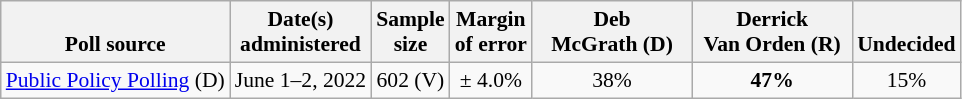<table class="wikitable" style="font-size:90%;text-align:center;">
<tr valign=bottom>
<th>Poll source</th>
<th>Date(s)<br>administered</th>
<th>Sample<br>size</th>
<th>Margin<br>of error</th>
<th style="width:100px;">Deb<br>McGrath (D)</th>
<th style="width:100px;">Derrick<br>Van Orden (R)</th>
<th>Undecided</th>
</tr>
<tr>
<td style="text-align:left;"><a href='#'>Public Policy Polling</a> (D)</td>
<td>June 1–2, 2022</td>
<td>602 (V)</td>
<td>± 4.0%</td>
<td>38%</td>
<td><strong>47%</strong></td>
<td>15%</td>
</tr>
</table>
